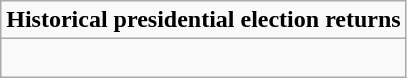<table role="presentation" class="wikitable mw-collapsible mw-collapsed">
<tr>
<td><strong>Historical presidential election returns</strong></td>
</tr>
<tr>
<td><br>































</td>
</tr>
</table>
